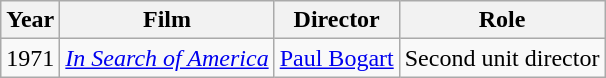<table class="wikitable">
<tr>
<th>Year</th>
<th>Film</th>
<th>Director</th>
<th>Role</th>
</tr>
<tr>
<td>1971</td>
<td><em><a href='#'>In Search of America</a></em></td>
<td><a href='#'>Paul Bogart</a></td>
<td>Second unit director</td>
</tr>
</table>
